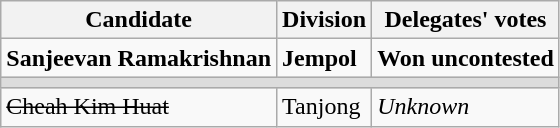<table class="wikitable">
<tr>
<th>Candidate</th>
<th>Division</th>
<th>Delegates' votes</th>
</tr>
<tr>
<td><strong>Sanjeevan Ramakrishnan</strong></td>
<td><strong>Jempol</strong></td>
<td><strong>Won uncontested</strong></td>
</tr>
<tr>
<td colspan="3" bgcolor="dcdcdc"></td>
</tr>
<tr>
<td><s>Cheah Kim Huat</s></td>
<td>Tanjong</td>
<td><em>Unknown</em></td>
</tr>
</table>
